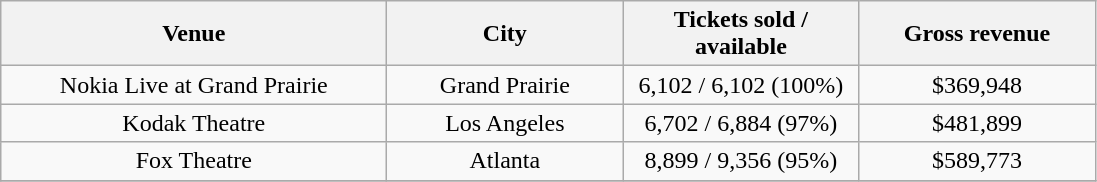<table class="wikitable" style="text-align:center">
<tr>
<th style="width:250px;">Venue</th>
<th style="width:150px;">City</th>
<th style="width:150px;">Tickets sold / available</th>
<th style="width:150px;">Gross revenue</th>
</tr>
<tr>
<td>Nokia Live at Grand Prairie</td>
<td>Grand Prairie</td>
<td>6,102 / 6,102 (100%)</td>
<td>$369,948</td>
</tr>
<tr>
<td>Kodak Theatre</td>
<td>Los Angeles</td>
<td>6,702 / 6,884 (97%)</td>
<td>$481,899</td>
</tr>
<tr>
<td>Fox Theatre</td>
<td>Atlanta</td>
<td>8,899 / 9,356 (95%)</td>
<td>$589,773</td>
</tr>
<tr>
</tr>
</table>
